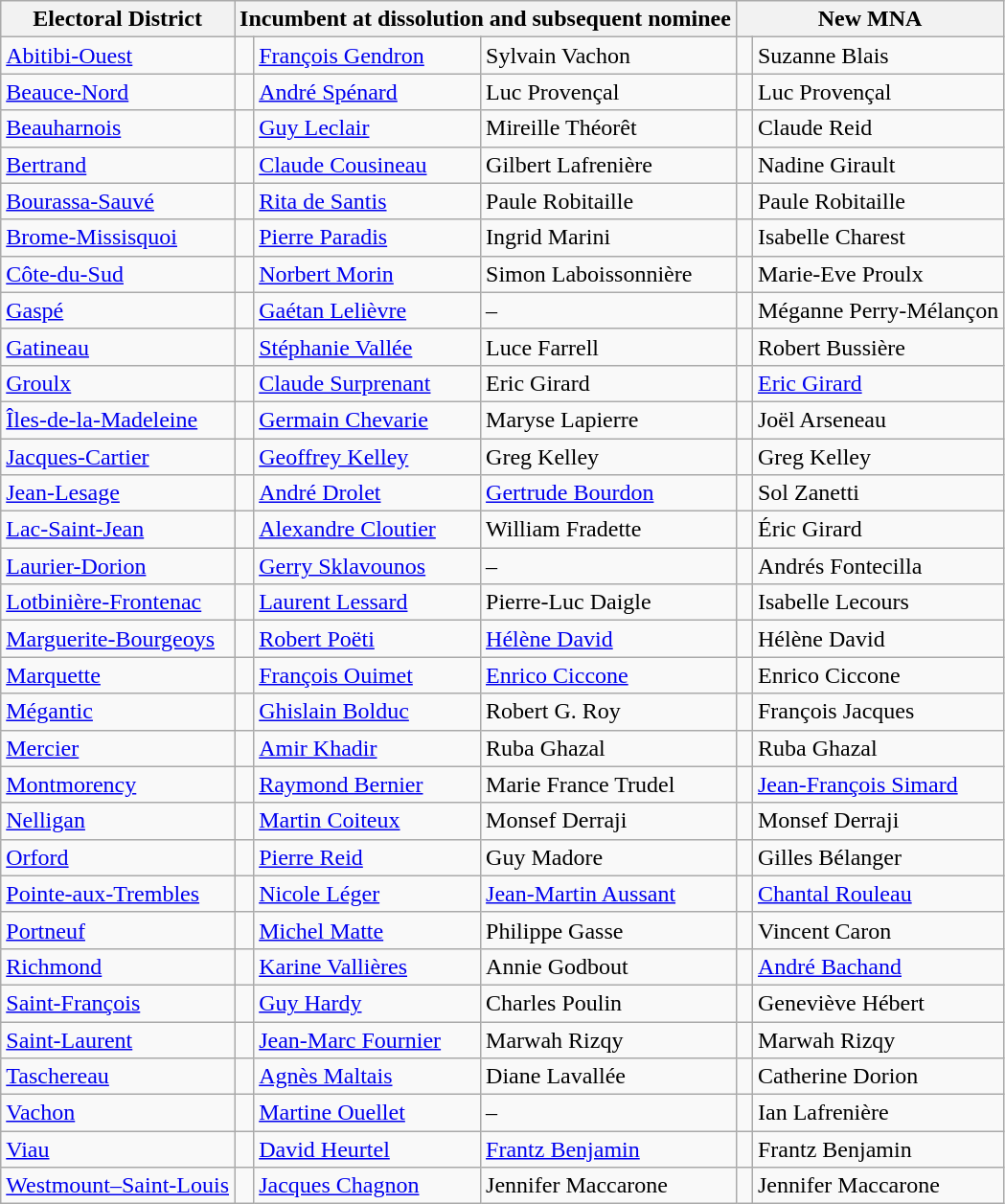<table class="wikitable">
<tr>
<th>Electoral District</th>
<th colspan="3">Incumbent at dissolution and subsequent nominee</th>
<th colspan="2">New MNA</th>
</tr>
<tr>
<td><a href='#'>Abitibi-Ouest</a></td>
<td> </td>
<td><a href='#'>François Gendron</a></td>
<td>Sylvain Vachon</td>
<td> </td>
<td>Suzanne Blais</td>
</tr>
<tr>
<td><a href='#'>Beauce-Nord</a></td>
<td> </td>
<td><a href='#'>André Spénard</a></td>
<td>Luc Provençal</td>
<td> </td>
<td>Luc Provençal</td>
</tr>
<tr>
<td><a href='#'>Beauharnois</a></td>
<td> </td>
<td><a href='#'>Guy Leclair</a></td>
<td>Mireille Théorêt</td>
<td> </td>
<td>Claude Reid</td>
</tr>
<tr>
<td><a href='#'>Bertrand</a></td>
<td> </td>
<td><a href='#'>Claude Cousineau</a></td>
<td>Gilbert Lafrenière</td>
<td> </td>
<td>Nadine Girault</td>
</tr>
<tr>
<td><a href='#'>Bourassa-Sauvé</a></td>
<td> </td>
<td><a href='#'>Rita de Santis</a></td>
<td>Paule Robitaille</td>
<td> </td>
<td>Paule Robitaille</td>
</tr>
<tr>
<td><a href='#'>Brome-Missisquoi</a></td>
<td> </td>
<td><a href='#'>Pierre Paradis</a></td>
<td>Ingrid Marini</td>
<td> </td>
<td>Isabelle Charest</td>
</tr>
<tr>
<td><a href='#'>Côte-du-Sud</a></td>
<td> </td>
<td><a href='#'>Norbert Morin</a></td>
<td>Simon Laboissonnière</td>
<td> </td>
<td>Marie-Eve Proulx</td>
</tr>
<tr>
<td><a href='#'>Gaspé</a></td>
<td> </td>
<td><a href='#'>Gaétan Lelièvre</a></td>
<td>–</td>
<td> </td>
<td>Méganne Perry-Mélançon</td>
</tr>
<tr>
<td><a href='#'>Gatineau</a></td>
<td> </td>
<td><a href='#'>Stéphanie Vallée</a></td>
<td>Luce Farrell</td>
<td> </td>
<td>Robert Bussière</td>
</tr>
<tr>
<td><a href='#'>Groulx</a></td>
<td> </td>
<td><a href='#'>Claude Surprenant</a></td>
<td>Eric Girard</td>
<td> </td>
<td><a href='#'>Eric Girard</a></td>
</tr>
<tr>
<td><a href='#'>Îles-de-la-Madeleine</a></td>
<td> </td>
<td><a href='#'>Germain Chevarie</a></td>
<td>Maryse Lapierre</td>
<td> </td>
<td>Joël Arseneau</td>
</tr>
<tr>
<td><a href='#'>Jacques-Cartier</a></td>
<td> </td>
<td><a href='#'>Geoffrey Kelley</a></td>
<td>Greg Kelley</td>
<td> </td>
<td>Greg Kelley</td>
</tr>
<tr>
<td><a href='#'>Jean-Lesage</a></td>
<td> </td>
<td><a href='#'>André Drolet</a></td>
<td><a href='#'>Gertrude Bourdon</a></td>
<td> </td>
<td>Sol Zanetti</td>
</tr>
<tr>
<td><a href='#'>Lac-Saint-Jean</a></td>
<td> </td>
<td><a href='#'>Alexandre Cloutier</a></td>
<td>William Fradette</td>
<td> </td>
<td>Éric Girard</td>
</tr>
<tr>
<td><a href='#'>Laurier-Dorion</a></td>
<td> </td>
<td><a href='#'>Gerry Sklavounos</a></td>
<td>–</td>
<td> </td>
<td>Andrés Fontecilla</td>
</tr>
<tr>
<td><a href='#'>Lotbinière-Frontenac</a></td>
<td> </td>
<td><a href='#'>Laurent Lessard</a></td>
<td>Pierre-Luc Daigle</td>
<td> </td>
<td>Isabelle Lecours</td>
</tr>
<tr>
<td><a href='#'>Marguerite-Bourgeoys</a></td>
<td> </td>
<td><a href='#'>Robert Poëti</a></td>
<td><a href='#'>Hélène David</a></td>
<td> </td>
<td>Hélène David</td>
</tr>
<tr>
<td><a href='#'>Marquette</a></td>
<td> </td>
<td><a href='#'>François Ouimet</a></td>
<td><a href='#'>Enrico Ciccone</a></td>
<td> </td>
<td>Enrico Ciccone</td>
</tr>
<tr>
<td><a href='#'>Mégantic</a></td>
<td> </td>
<td><a href='#'>Ghislain Bolduc</a></td>
<td>Robert G. Roy</td>
<td> </td>
<td>François Jacques</td>
</tr>
<tr>
<td><a href='#'>Mercier</a></td>
<td> </td>
<td><a href='#'>Amir Khadir</a></td>
<td>Ruba Ghazal</td>
<td> </td>
<td>Ruba Ghazal</td>
</tr>
<tr>
<td><a href='#'>Montmorency</a></td>
<td> </td>
<td><a href='#'>Raymond Bernier</a></td>
<td>Marie France Trudel</td>
<td> </td>
<td><a href='#'>Jean-François Simard</a></td>
</tr>
<tr>
<td><a href='#'>Nelligan</a></td>
<td> </td>
<td><a href='#'>Martin Coiteux</a></td>
<td>Monsef Derraji</td>
<td> </td>
<td>Monsef Derraji</td>
</tr>
<tr>
<td><a href='#'>Orford</a></td>
<td> </td>
<td><a href='#'>Pierre Reid</a></td>
<td>Guy Madore</td>
<td> </td>
<td>Gilles Bélanger</td>
</tr>
<tr>
<td><a href='#'>Pointe-aux-Trembles</a></td>
<td> </td>
<td><a href='#'>Nicole Léger</a></td>
<td><a href='#'>Jean-Martin Aussant</a></td>
<td> </td>
<td><a href='#'>Chantal Rouleau</a></td>
</tr>
<tr>
<td><a href='#'>Portneuf</a></td>
<td> </td>
<td><a href='#'>Michel Matte</a></td>
<td>Philippe Gasse</td>
<td> </td>
<td>Vincent Caron</td>
</tr>
<tr>
<td><a href='#'>Richmond</a></td>
<td> </td>
<td><a href='#'>Karine Vallières</a></td>
<td>Annie Godbout</td>
<td> </td>
<td><a href='#'>André Bachand</a></td>
</tr>
<tr>
<td><a href='#'>Saint-François</a></td>
<td> </td>
<td><a href='#'>Guy Hardy</a></td>
<td>Charles Poulin</td>
<td> </td>
<td>Geneviève Hébert</td>
</tr>
<tr>
<td><a href='#'>Saint-Laurent</a></td>
<td> </td>
<td><a href='#'>Jean-Marc Fournier</a></td>
<td>Marwah Rizqy</td>
<td> </td>
<td>Marwah Rizqy</td>
</tr>
<tr>
<td><a href='#'>Taschereau</a></td>
<td> </td>
<td><a href='#'>Agnès Maltais</a></td>
<td>Diane Lavallée</td>
<td> </td>
<td>Catherine Dorion</td>
</tr>
<tr>
<td><a href='#'>Vachon</a></td>
<td> </td>
<td><a href='#'>Martine Ouellet</a></td>
<td>–</td>
<td> </td>
<td>Ian Lafrenière</td>
</tr>
<tr>
<td><a href='#'>Viau</a></td>
<td> </td>
<td><a href='#'>David Heurtel</a></td>
<td><a href='#'>Frantz Benjamin</a></td>
<td> </td>
<td>Frantz Benjamin</td>
</tr>
<tr>
<td><a href='#'>Westmount–Saint-Louis</a></td>
<td> </td>
<td><a href='#'>Jacques Chagnon</a></td>
<td>Jennifer Maccarone</td>
<td> </td>
<td>Jennifer Maccarone</td>
</tr>
</table>
